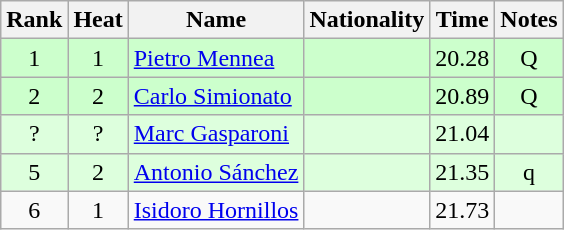<table class="wikitable sortable" style="text-align:center">
<tr>
<th>Rank</th>
<th>Heat</th>
<th>Name</th>
<th>Nationality</th>
<th>Time</th>
<th>Notes</th>
</tr>
<tr bgcolor=ccffcc>
<td>1</td>
<td>1</td>
<td align=left><a href='#'>Pietro Mennea</a></td>
<td align=left></td>
<td>20.28</td>
<td>Q</td>
</tr>
<tr bgcolor=ccffcc>
<td>2</td>
<td>2</td>
<td align=left><a href='#'>Carlo Simionato</a></td>
<td align=left></td>
<td>20.89</td>
<td>Q</td>
</tr>
<tr bgcolor=ddffdd>
<td>?</td>
<td>?</td>
<td align=left><a href='#'>Marc Gasparoni</a></td>
<td align=left></td>
<td>21.04</td>
<td></td>
</tr>
<tr bgcolor=ddffdd>
<td>5</td>
<td>2</td>
<td align=left><a href='#'>Antonio Sánchez</a></td>
<td align=left></td>
<td>21.35</td>
<td>q</td>
</tr>
<tr>
<td>6</td>
<td>1</td>
<td align=left><a href='#'>Isidoro Hornillos</a></td>
<td align=left></td>
<td>21.73</td>
<td></td>
</tr>
</table>
